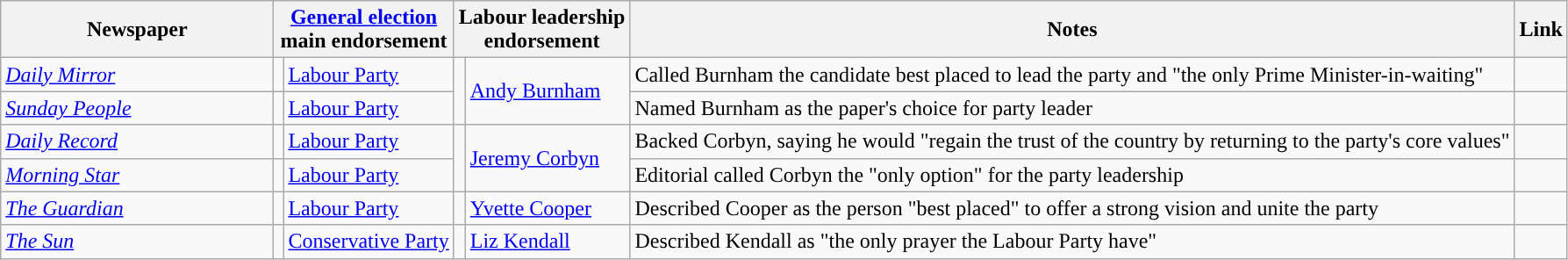<table class="wikitable">
<tr>
<th style="width:200px;">Newspaper</th>
<th colspan=2><a href='#'>General election</a><br>main endorsement</th>
<th colspan=2>Labour leadership<br>endorsement</th>
<th>Notes</th>
<th>Link</th>
</tr>
<tr>
<td><em><a href='#'>Daily Mirror</a></em></td>
<td style="background-color: "></td>
<td><a href='#'>Labour Party</a></td>
<td rowspan="2" style="background-color: "></td>
<td rowspan="2"><a href='#'>Andy Burnham</a></td>
<td>Called Burnham the candidate best placed to lead the party and "the only Prime Minister-in-waiting"</td>
<td></td>
</tr>
<tr>
<td><em><a href='#'>Sunday People</a></em></td>
<td style="background-color: "></td>
<td><a href='#'>Labour Party</a></td>
<td>Named Burnham as the paper's choice for party leader</td>
<td></td>
</tr>
<tr>
<td><em><a href='#'>Daily Record</a></em></td>
<td style="background-color: "></td>
<td><a href='#'>Labour Party</a></td>
<td rowspan="2" style="background-color: "></td>
<td rowspan="2"><a href='#'>Jeremy Corbyn</a></td>
<td>Backed Corbyn, saying he would "regain the trust of the country by returning to the party's core values"</td>
<td></td>
</tr>
<tr>
<td><em><a href='#'>Morning Star</a></em></td>
<td style="background-color: "></td>
<td><a href='#'>Labour Party</a></td>
<td>Editorial called Corbyn the "only option" for the party leadership</td>
<td></td>
</tr>
<tr>
<td><em><a href='#'>The Guardian</a></em></td>
<td style="background-color: "></td>
<td><a href='#'>Labour Party</a></td>
<td rowspan="1" style="background-color: "></td>
<td><a href='#'>Yvette Cooper</a></td>
<td>Described Cooper as the person "best placed" to offer a strong vision and unite the party</td>
<td></td>
</tr>
<tr>
<td><em><a href='#'>The Sun</a></em></td>
<td style="background-color: "></td>
<td><a href='#'>Conservative Party</a></td>
<td rowspan="1" style="background-color: "></td>
<td><a href='#'>Liz Kendall</a></td>
<td>Described Kendall as "the only prayer the Labour Party have"</td>
<td></td>
</tr>
</table>
